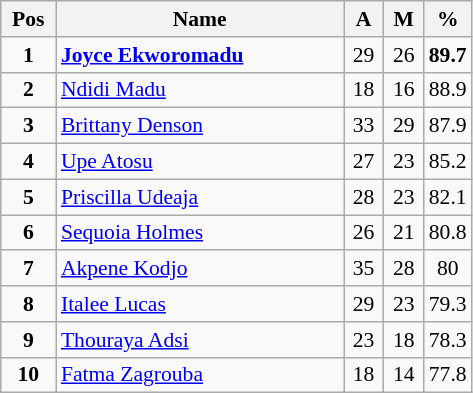<table class="wikitable" style="text-align:center; font-size:90%;">
<tr>
<th width=30px>Pos</th>
<th width=185px>Name</th>
<th width=20px>A</th>
<th width=20px>M</th>
<th width=25px>%</th>
</tr>
<tr>
<td><strong>1</strong></td>
<td align=left> <strong><a href='#'>Joyce Ekworomadu</a></strong></td>
<td align=center>29</td>
<td align=center>26</td>
<td align=center><strong>89.7</strong></td>
</tr>
<tr>
<td><strong>2</strong></td>
<td align=left> <a href='#'>Ndidi Madu</a></td>
<td align=center>18</td>
<td align=center>16</td>
<td align=center>88.9</td>
</tr>
<tr>
<td><strong>3</strong></td>
<td align=left> <a href='#'>Brittany Denson</a></td>
<td align=center>33</td>
<td align=center>29</td>
<td align=center>87.9</td>
</tr>
<tr>
<td><strong>4</strong></td>
<td align=left> <a href='#'>Upe Atosu</a></td>
<td align=center>27</td>
<td align=center>23</td>
<td align=center>85.2</td>
</tr>
<tr>
<td><strong>5</strong></td>
<td align=left> <a href='#'>Priscilla Udeaja</a></td>
<td align=center>28</td>
<td align=center>23</td>
<td align=center>82.1</td>
</tr>
<tr>
<td><strong>6</strong></td>
<td align=left> <a href='#'>Sequoia Holmes</a></td>
<td align=center>26</td>
<td align=center>21</td>
<td align=center>80.8</td>
</tr>
<tr>
<td><strong>7</strong></td>
<td align=left> <a href='#'>Akpene Kodjo</a></td>
<td align=center>35</td>
<td align=center>28</td>
<td align=center>80</td>
</tr>
<tr>
<td><strong>8</strong></td>
<td align=left> <a href='#'>Italee Lucas</a></td>
<td align=center>29</td>
<td align=center>23</td>
<td align=center>79.3</td>
</tr>
<tr>
<td><strong>9</strong></td>
<td align=left> <a href='#'>Thouraya Adsi</a></td>
<td align=center>23</td>
<td align=center>18</td>
<td align=center>78.3</td>
</tr>
<tr>
<td><strong>10</strong></td>
<td align=left> <a href='#'>Fatma Zagrouba</a></td>
<td align=center>18</td>
<td align=center>14</td>
<td align=center>77.8</td>
</tr>
</table>
